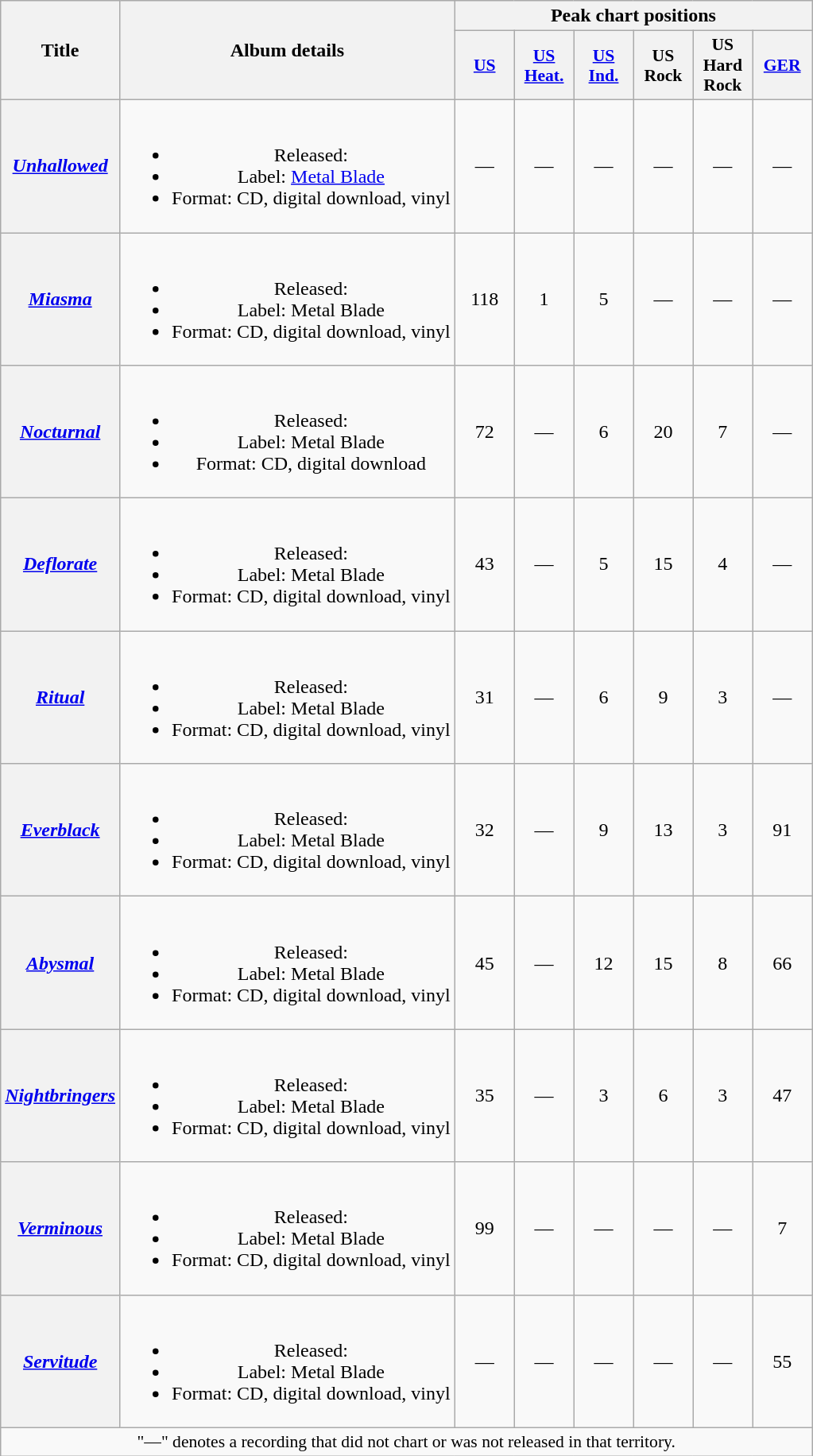<table class="wikitable plainrowheaders" style="text-align:center;">
<tr>
<th rowspan="2">Title</th>
<th rowspan="2">Album details</th>
<th colspan="10">Peak chart positions</th>
</tr>
<tr>
<th scope="col" style="width:3em;font-size:90%;"><a href='#'>US</a><br></th>
<th scope="col" style="width:3em;font-size:90%;"><a href='#'>US<br>Heat.</a><br></th>
<th scope="col" style="width:3em;font-size:90%;"><a href='#'>US<br>Ind.</a><br></th>
<th scope="col" style="width:3em;font-size:90%;">US<br>Rock<br></th>
<th scope="col" style="width:3em;font-size:90%;">US<br>Hard Rock<br></th>
<th scope="col" style="width:3em;font-size:90%;"><a href='#'>GER</a><br></th>
</tr>
<tr>
<th scope="row"><em><a href='#'>Unhallowed</a></em></th>
<td><br><ul><li>Released: </li><li>Label: <a href='#'>Metal Blade</a></li><li>Format: CD, digital download, vinyl</li></ul></td>
<td>—</td>
<td>—</td>
<td>—</td>
<td>—</td>
<td>—</td>
<td>—</td>
</tr>
<tr>
<th scope="row"><em><a href='#'>Miasma</a></em></th>
<td><br><ul><li>Released: </li><li>Label: Metal Blade</li><li>Format: CD, digital download, vinyl</li></ul></td>
<td>118</td>
<td>1</td>
<td>5</td>
<td>—</td>
<td>—</td>
<td>—</td>
</tr>
<tr>
<th scope="row"><em><a href='#'>Nocturnal</a></em></th>
<td><br><ul><li>Released: </li><li>Label: Metal Blade</li><li>Format: CD, digital download</li></ul></td>
<td>72</td>
<td>—</td>
<td>6</td>
<td>20</td>
<td>7</td>
<td>—</td>
</tr>
<tr>
<th scope="row"><em><a href='#'>Deflorate</a></em></th>
<td><br><ul><li>Released: </li><li>Label: Metal Blade</li><li>Format: CD, digital download, vinyl</li></ul></td>
<td>43</td>
<td>—</td>
<td>5</td>
<td>15</td>
<td>4</td>
<td>—</td>
</tr>
<tr>
<th scope="row"><em><a href='#'>Ritual</a></em></th>
<td><br><ul><li>Released: </li><li>Label: Metal Blade</li><li>Format: CD, digital download, vinyl</li></ul></td>
<td>31</td>
<td>—</td>
<td>6</td>
<td>9</td>
<td>3</td>
<td>—</td>
</tr>
<tr>
<th scope="row"><em><a href='#'>Everblack</a></em></th>
<td><br><ul><li>Released: </li><li>Label: Metal Blade</li><li>Format: CD, digital download, vinyl</li></ul></td>
<td>32</td>
<td>—</td>
<td>9</td>
<td>13</td>
<td>3</td>
<td>91</td>
</tr>
<tr>
<th scope="row"><em><a href='#'>Abysmal</a></em></th>
<td><br><ul><li>Released: </li><li>Label: Metal Blade</li><li>Format: CD, digital download, vinyl</li></ul></td>
<td>45</td>
<td>—</td>
<td>12</td>
<td>15</td>
<td>8</td>
<td>66</td>
</tr>
<tr>
<th scope="row"><em><a href='#'>Nightbringers</a></em></th>
<td><br><ul><li>Released: </li><li>Label: Metal Blade</li><li>Format: CD, digital download, vinyl</li></ul></td>
<td>35</td>
<td>—</td>
<td>3</td>
<td>6</td>
<td>3</td>
<td>47</td>
</tr>
<tr>
<th scope="row"><em><a href='#'>Verminous</a></em></th>
<td><br><ul><li>Released: </li><li>Label: Metal Blade</li><li>Format: CD, digital download, vinyl</li></ul></td>
<td>99</td>
<td>—</td>
<td>—</td>
<td>—</td>
<td>—</td>
<td>7</td>
</tr>
<tr>
<th scope="row"><em><a href='#'>Servitude</a></em></th>
<td><br><ul><li>Released: </li><li>Label: Metal Blade</li><li>Format: CD, digital download, vinyl</li></ul></td>
<td>—</td>
<td>—</td>
<td>—</td>
<td>—</td>
<td>—</td>
<td>55</td>
</tr>
<tr>
<td colspan="15" style="font-size:90%">"—" denotes a recording that did not chart or was not released in that territory.</td>
</tr>
</table>
